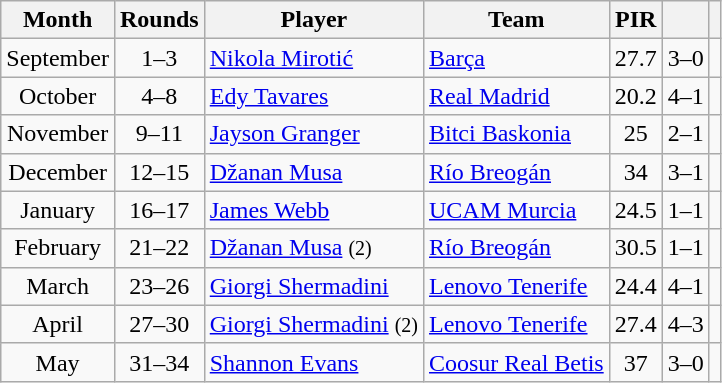<table class="wikitable sortable" style="text-align: center;">
<tr>
<th>Month</th>
<th>Rounds</th>
<th>Player</th>
<th>Team</th>
<th>PIR</th>
<th></th>
<th></th>
</tr>
<tr>
<td>September</td>
<td>1–3</td>
<td style="text-align:left;"> <a href='#'>Nikola Mirotić</a></td>
<td style="text-align:left;"><a href='#'>Barça</a></td>
<td>27.7</td>
<td>3–0</td>
<td></td>
</tr>
<tr>
<td>October</td>
<td>4–8</td>
<td style="text-align:left;"> <a href='#'>Edy Tavares</a></td>
<td style="text-align:left;"><a href='#'>Real Madrid</a></td>
<td>20.2</td>
<td>4–1</td>
<td></td>
</tr>
<tr>
<td>November</td>
<td>9–11</td>
<td style="text-align:left;"> <a href='#'>Jayson Granger</a></td>
<td style="text-align:left;"><a href='#'>Bitci Baskonia</a></td>
<td>25</td>
<td>2–1</td>
<td></td>
</tr>
<tr>
<td>December</td>
<td>12–15</td>
<td style="text-align:left;"> <a href='#'>Džanan Musa</a></td>
<td style="text-align:left;"><a href='#'>Río Breogán</a></td>
<td>34</td>
<td>3–1</td>
<td></td>
</tr>
<tr>
<td>January</td>
<td>16–17</td>
<td style="text-align:left;"> <a href='#'>James Webb</a></td>
<td style="text-align:left;"><a href='#'>UCAM Murcia</a></td>
<td>24.5</td>
<td>1–1</td>
<td></td>
</tr>
<tr>
<td>February</td>
<td>21–22</td>
<td style="text-align:left;"> <a href='#'>Džanan Musa</a> <small>(2)</small></td>
<td style="text-align:left;"><a href='#'>Río Breogán</a></td>
<td>30.5</td>
<td>1–1</td>
<td></td>
</tr>
<tr>
<td>March</td>
<td>23–26</td>
<td style="text-align:left;"> <a href='#'>Giorgi Shermadini</a></td>
<td style="text-align:left;"><a href='#'>Lenovo Tenerife</a></td>
<td>24.4</td>
<td>4–1</td>
<td></td>
</tr>
<tr>
<td>April</td>
<td>27–30</td>
<td style="text-align:left;"> <a href='#'>Giorgi Shermadini</a> <small>(2)</small></td>
<td style="text-align:left;"><a href='#'>Lenovo Tenerife</a></td>
<td>27.4</td>
<td>4–3</td>
<td></td>
</tr>
<tr>
<td>May</td>
<td>31–34</td>
<td style="text-align:left;"> <a href='#'>Shannon Evans</a></td>
<td style="text-align:left;"><a href='#'>Coosur Real Betis</a></td>
<td>37</td>
<td>3–0</td>
<td></td>
</tr>
</table>
